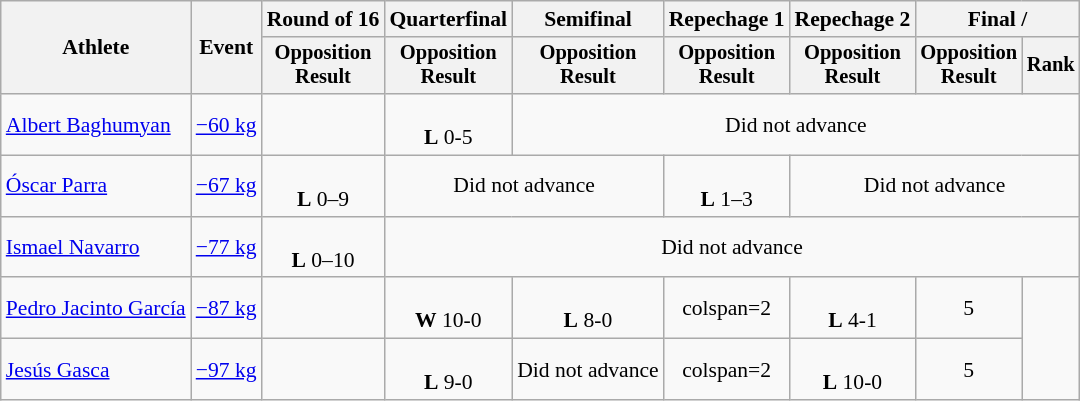<table class="wikitable" style="font-size:90%">
<tr>
<th rowspan="2">Athlete</th>
<th rowspan="2">Event</th>
<th>Round of 16</th>
<th>Quarterfinal</th>
<th>Semifinal</th>
<th>Repechage 1</th>
<th>Repechage 2</th>
<th colspan=2>Final / </th>
</tr>
<tr style="font-size: 95%">
<th>Opposition<br>Result</th>
<th>Opposition<br>Result</th>
<th>Opposition<br>Result</th>
<th>Opposition<br>Result</th>
<th>Opposition<br>Result</th>
<th>Opposition<br>Result</th>
<th>Rank</th>
</tr>
<tr align=center>
<td align=left><a href='#'>Albert Baghumyan</a></td>
<td align=left><a href='#'>−60 kg</a></td>
<td></td>
<td><br><strong>L</strong> 0-5</td>
<td colspan=5>Did not advance</td>
</tr>
<tr align=center>
<td align=left><a href='#'>Óscar Parra</a></td>
<td align=left><a href='#'>−67 kg</a></td>
<td><br><strong>L</strong> 0–9</td>
<td colspan=2>Did not advance</td>
<td><br><strong>L</strong> 1–3</td>
<td colspan=3>Did not advance</td>
</tr>
<tr align=center>
<td align=left><a href='#'>Ismael Navarro</a></td>
<td align=left><a href='#'>−77 kg</a></td>
<td><br><strong>L</strong> 0–10</td>
<td colspan=6>Did not advance</td>
</tr>
<tr align=center>
<td align=left><a href='#'>Pedro Jacinto García</a></td>
<td align=left><a href='#'>−87 kg</a></td>
<td></td>
<td><br><strong>W</strong> 10-0</td>
<td><br><strong>L</strong> 8-0</td>
<td>colspan=2 </td>
<td><br><strong>L</strong> 4-1</td>
<td>5</td>
</tr>
<tr align=center>
<td align=left><a href='#'>Jesús Gasca</a></td>
<td align=left><a href='#'>−97 kg</a></td>
<td></td>
<td><br><strong>L</strong> 9-0</td>
<td>Did not advance</td>
<td>colspan=2 </td>
<td><br><strong>L</strong> 10-0</td>
<td>5</td>
</tr>
</table>
